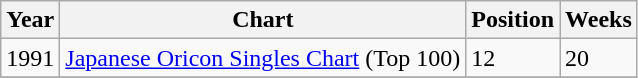<table class="wikitable">
<tr>
<th align="left" valign="top">Year</th>
<th align="left" valign="top">Chart</th>
<th align="left" valign="top">Position</th>
<th align="left" valign="top">Weeks</th>
</tr>
<tr>
<td align="left" valign="top">1991</td>
<td align="left" valign="top"><a href='#'>Japanese Oricon Singles Chart</a> (Top 100)</td>
<td align="left" valign="top">12</td>
<td align="left" valign="top">20</td>
</tr>
<tr>
</tr>
</table>
